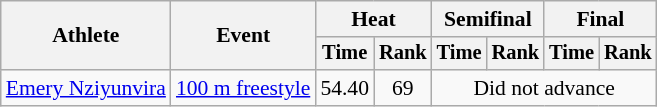<table class=wikitable style="font-size:90%">
<tr>
<th rowspan="2">Athlete</th>
<th rowspan="2">Event</th>
<th colspan="2">Heat</th>
<th colspan="2">Semifinal</th>
<th colspan="2">Final</th>
</tr>
<tr style="font-size:95%">
<th>Time</th>
<th>Rank</th>
<th>Time</th>
<th>Rank</th>
<th>Time</th>
<th>Rank</th>
</tr>
<tr align=center>
<td align=left><a href='#'>Emery Nziyunvira</a></td>
<td align=left><a href='#'>100 m freestyle</a></td>
<td>54.40</td>
<td>69</td>
<td colspan=4>Did not advance</td>
</tr>
</table>
